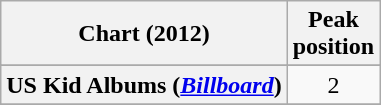<table class="wikitable sortable plainrowheaders" style="text-align:center">
<tr>
<th scope="col">Chart (2012)</th>
<th scope="col">Peak<br>position</th>
</tr>
<tr>
</tr>
<tr>
<th scope="row">US Kid Albums (<em><a href='#'>Billboard</a></em>)</th>
<td>2</td>
</tr>
<tr>
</tr>
</table>
